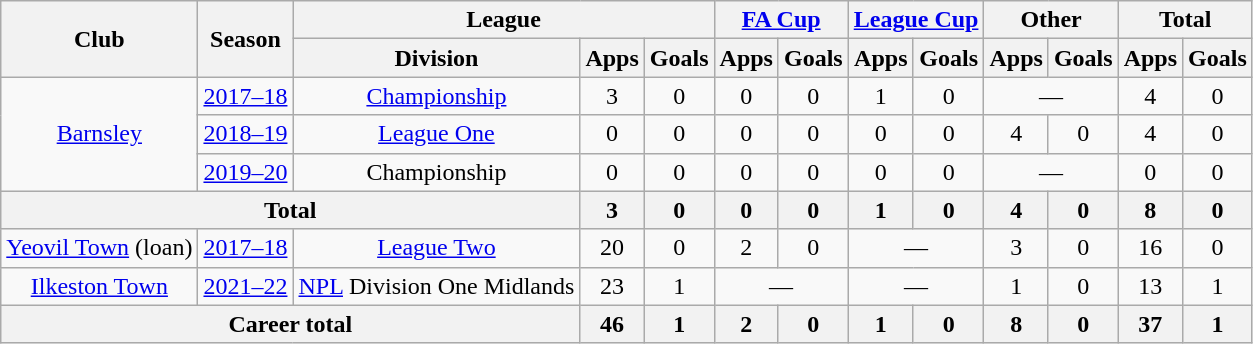<table class="wikitable" style="text-align: center;">
<tr>
<th rowspan="2">Club</th>
<th rowspan="2">Season</th>
<th colspan="3">League</th>
<th colspan="2"><a href='#'>FA Cup</a></th>
<th colspan="2"><a href='#'>League Cup</a></th>
<th colspan="2">Other</th>
<th colspan="2">Total</th>
</tr>
<tr>
<th>Division</th>
<th>Apps</th>
<th>Goals</th>
<th>Apps</th>
<th>Goals</th>
<th>Apps</th>
<th>Goals</th>
<th>Apps</th>
<th>Goals</th>
<th>Apps</th>
<th>Goals</th>
</tr>
<tr>
<td rowspan="3"><a href='#'>Barnsley</a></td>
<td><a href='#'>2017–18</a></td>
<td><a href='#'>Championship</a></td>
<td>3</td>
<td>0</td>
<td>0</td>
<td>0</td>
<td>1</td>
<td>0</td>
<td colspan="2">—</td>
<td>4</td>
<td>0</td>
</tr>
<tr>
<td><a href='#'>2018–19</a></td>
<td><a href='#'>League One</a></td>
<td>0</td>
<td>0</td>
<td>0</td>
<td>0</td>
<td>0</td>
<td>0</td>
<td>4</td>
<td>0</td>
<td>4</td>
<td>0</td>
</tr>
<tr>
<td><a href='#'>2019–20</a></td>
<td>Championship</td>
<td>0</td>
<td>0</td>
<td>0</td>
<td>0</td>
<td>0</td>
<td>0</td>
<td colspan="2">—</td>
<td>0</td>
<td>0</td>
</tr>
<tr>
<th colspan=3>Total</th>
<th>3</th>
<th>0</th>
<th>0</th>
<th>0</th>
<th>1</th>
<th>0</th>
<th>4</th>
<th>0</th>
<th>8</th>
<th>0</th>
</tr>
<tr>
<td><a href='#'>Yeovil Town</a> (loan)</td>
<td><a href='#'>2017–18</a></td>
<td><a href='#'>League Two</a></td>
<td>20</td>
<td>0</td>
<td>2</td>
<td>0</td>
<td colspan="2">—</td>
<td>3</td>
<td>0</td>
<td>16</td>
<td>0</td>
</tr>
<tr>
<td><a href='#'>Ilkeston Town</a></td>
<td><a href='#'>2021–22</a></td>
<td><a href='#'>NPL</a> Division One Midlands</td>
<td>23</td>
<td>1</td>
<td colspan="2">—</td>
<td colspan="2">—</td>
<td>1</td>
<td>0</td>
<td>13</td>
<td>1</td>
</tr>
<tr>
<th colspan=3>Career total</th>
<th>46</th>
<th>1</th>
<th>2</th>
<th>0</th>
<th>1</th>
<th>0</th>
<th>8</th>
<th>0</th>
<th>37</th>
<th>1</th>
</tr>
</table>
